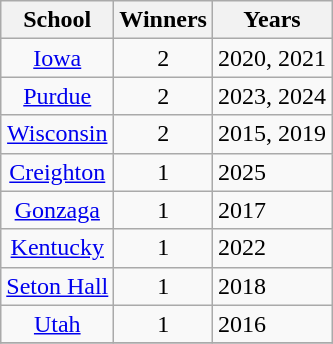<table class=wikitable>
<tr>
<th>School</th>
<th>Winners</th>
<th>Years</th>
</tr>
<tr>
<td align=center><a href='#'>Iowa</a></td>
<td align=center>2</td>
<td>2020, 2021</td>
</tr>
<tr>
<td align=center><a href='#'>Purdue</a></td>
<td align=center>2</td>
<td>2023, 2024</td>
</tr>
<tr>
<td align=center><a href='#'>Wisconsin</a></td>
<td align=center>2</td>
<td>2015, 2019</td>
</tr>
<tr>
<td align=center><a href='#'>Creighton</a></td>
<td align=center>1</td>
<td>2025</td>
</tr>
<tr>
<td align=center><a href='#'>Gonzaga</a></td>
<td align=center>1</td>
<td>2017</td>
</tr>
<tr>
<td align=center><a href='#'>Kentucky</a></td>
<td align=center>1</td>
<td>2022</td>
</tr>
<tr>
<td align=center><a href='#'>Seton Hall</a></td>
<td align=center>1</td>
<td>2018</td>
</tr>
<tr>
<td align=center><a href='#'>Utah</a></td>
<td align=center>1</td>
<td>2016</td>
</tr>
<tr>
</tr>
</table>
